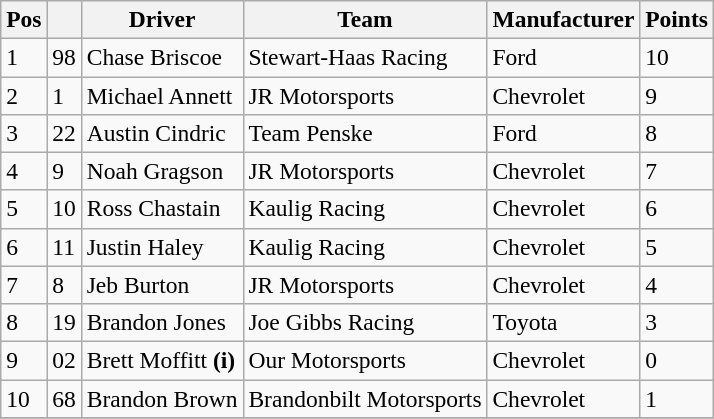<table class="wikitable" style="font-size:98%">
<tr>
<th>Pos</th>
<th></th>
<th>Driver</th>
<th>Team</th>
<th>Manufacturer</th>
<th>Points</th>
</tr>
<tr>
<td>1</td>
<td>98</td>
<td>Chase Briscoe</td>
<td>Stewart-Haas Racing</td>
<td>Ford</td>
<td>10</td>
</tr>
<tr>
<td>2</td>
<td>1</td>
<td>Michael Annett</td>
<td>JR Motorsports</td>
<td>Chevrolet</td>
<td>9</td>
</tr>
<tr>
<td>3</td>
<td>22</td>
<td>Austin Cindric</td>
<td>Team Penske</td>
<td>Ford</td>
<td>8</td>
</tr>
<tr>
<td>4</td>
<td>9</td>
<td>Noah Gragson</td>
<td>JR Motorsports</td>
<td>Chevrolet</td>
<td>7</td>
</tr>
<tr>
<td>5</td>
<td>10</td>
<td>Ross Chastain</td>
<td>Kaulig Racing</td>
<td>Chevrolet</td>
<td>6</td>
</tr>
<tr>
<td>6</td>
<td>11</td>
<td>Justin Haley</td>
<td>Kaulig Racing</td>
<td>Chevrolet</td>
<td>5</td>
</tr>
<tr>
<td>7</td>
<td>8</td>
<td>Jeb Burton</td>
<td>JR Motorsports</td>
<td>Chevrolet</td>
<td>4</td>
</tr>
<tr>
<td>8</td>
<td>19</td>
<td>Brandon Jones</td>
<td>Joe Gibbs Racing</td>
<td>Toyota</td>
<td>3</td>
</tr>
<tr>
<td>9</td>
<td>02</td>
<td>Brett Moffitt <strong>(i)</strong></td>
<td>Our Motorsports</td>
<td>Chevrolet</td>
<td>0</td>
</tr>
<tr>
<td>10</td>
<td>68</td>
<td>Brandon Brown</td>
<td>Brandonbilt Motorsports</td>
<td>Chevrolet</td>
<td>1</td>
</tr>
<tr>
</tr>
</table>
